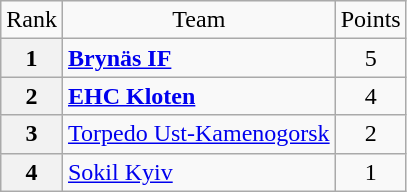<table class="wikitable" style="text-align: center;">
<tr>
<td>Rank</td>
<td>Team</td>
<td>Points</td>
</tr>
<tr>
<th>1</th>
<td style="text-align: left;"> <strong><a href='#'>Brynäs IF</a></strong></td>
<td>5</td>
</tr>
<tr>
<th>2</th>
<td style="text-align: left;"> <strong><a href='#'>EHC Kloten</a></strong></td>
<td>4</td>
</tr>
<tr>
<th>3</th>
<td style="text-align: left;"> <a href='#'>Torpedo Ust-Kamenogorsk</a></td>
<td>2</td>
</tr>
<tr>
<th>4</th>
<td style="text-align: left;"> <a href='#'>Sokil Kyiv</a></td>
<td>1</td>
</tr>
</table>
